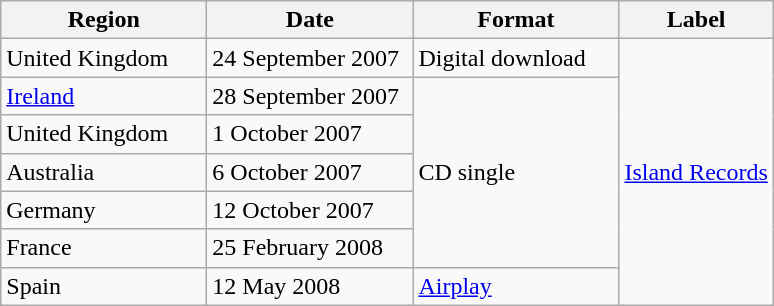<table class="wikitable">
<tr>
<th style="width:130px;">Region</th>
<th style="width:130px;">Date</th>
<th style="width:130px;">Format</th>
<th>Label</th>
</tr>
<tr>
<td>United Kingdom</td>
<td>24 September 2007</td>
<td>Digital download</td>
<td rowspan="7"><a href='#'>Island Records</a></td>
</tr>
<tr>
<td><a href='#'>Ireland</a></td>
<td>28 September 2007</td>
<td rowspan="5">CD single</td>
</tr>
<tr>
<td>United Kingdom</td>
<td>1 October 2007</td>
</tr>
<tr>
<td>Australia</td>
<td>6 October 2007</td>
</tr>
<tr>
<td>Germany</td>
<td>12 October 2007</td>
</tr>
<tr>
<td>France</td>
<td>25 February 2008</td>
</tr>
<tr>
<td>Spain</td>
<td>12 May 2008</td>
<td><a href='#'>Airplay</a></td>
</tr>
</table>
